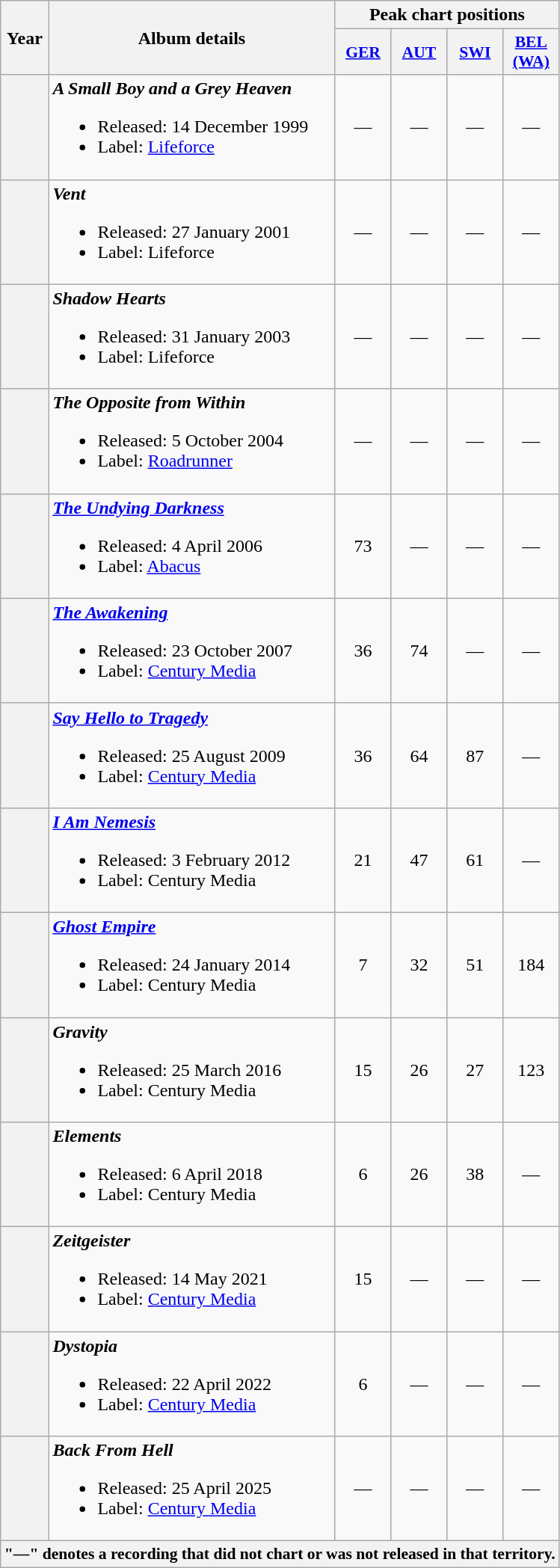<table class="wikitable plainrowheaders sortable"  style="text-align:center;">
<tr>
<th rowspan="2">Year</th>
<th rowspan="2">Album details</th>
<th class="unsortable" colspan="4">Peak chart positions</th>
</tr>
<tr>
<th style="width:3em;font-size:90%;" data-sort-type="number"><a href='#'>GER</a><br></th>
<th style="width:3em;font-size:90%;" data-sort-type="number"><a href='#'>AUT</a><br></th>
<th style="width:3em;font-size:90%;" data-sort-type="number"><a href='#'>SWI</a><br></th>
<th style="width:3em;font-size:90%;" data-sort-type="number"><a href='#'>BEL<br>(WA)</a><br></th>
</tr>
<tr>
<th></th>
<td align=left><strong><em>A Small Boy and a Grey Heaven</em></strong><br><ul><li>Released: 14 December 1999</li><li>Label: <a href='#'>Lifeforce</a></li></ul></td>
<td>—</td>
<td>—</td>
<td>—</td>
<td>—</td>
</tr>
<tr>
<th></th>
<td align=left><strong><em>Vent</em></strong><br><ul><li>Released: 27 January 2001</li><li>Label: Lifeforce</li></ul></td>
<td>—</td>
<td>—</td>
<td>—</td>
<td>—</td>
</tr>
<tr>
<th></th>
<td align=left><strong><em>Shadow Hearts</em></strong><br><ul><li>Released: 31 January 2003</li><li>Label: Lifeforce</li></ul></td>
<td>—</td>
<td>—</td>
<td>—</td>
<td>—</td>
</tr>
<tr>
<th></th>
<td align=left><strong><em>The Opposite from Within</em></strong><br><ul><li>Released: 5 October 2004</li><li>Label: <a href='#'>Roadrunner</a></li></ul></td>
<td>—</td>
<td>—</td>
<td>—</td>
<td>—</td>
</tr>
<tr>
<th></th>
<td align=left><strong><em><a href='#'>The Undying Darkness</a></em></strong><br><ul><li>Released: 4 April 2006</li><li>Label: <a href='#'>Abacus</a></li></ul></td>
<td>73</td>
<td>—</td>
<td>—</td>
<td>—</td>
</tr>
<tr>
<th></th>
<td align=left><strong><em><a href='#'>The Awakening</a></em></strong><br><ul><li>Released: 23 October 2007</li><li>Label: <a href='#'>Century Media</a></li></ul></td>
<td>36</td>
<td>74</td>
<td>—</td>
<td>—</td>
</tr>
<tr>
<th></th>
<td align=left><strong><em><a href='#'>Say Hello to Tragedy</a></em></strong><br><ul><li>Released: 25 August 2009</li><li>Label: <a href='#'>Century Media</a></li></ul></td>
<td>36</td>
<td>64</td>
<td>87</td>
<td>—</td>
</tr>
<tr>
<th></th>
<td align=left><strong><em><a href='#'>I Am Nemesis</a></em></strong><br><ul><li>Released: 3 February 2012</li><li>Label: Century Media</li></ul></td>
<td>21</td>
<td>47</td>
<td>61</td>
<td>—</td>
</tr>
<tr>
<th></th>
<td align=left><strong><em><a href='#'>Ghost Empire</a></em></strong><br><ul><li>Released: 24 January 2014</li><li>Label: Century Media</li></ul></td>
<td>7</td>
<td>32</td>
<td>51</td>
<td>184</td>
</tr>
<tr>
<th></th>
<td align=left><strong><em>Gravity</em></strong><br><ul><li>Released: 25 March 2016</li><li>Label: Century Media</li></ul></td>
<td>15</td>
<td>26</td>
<td>27</td>
<td>123</td>
</tr>
<tr>
<th></th>
<td align=left><strong><em>Elements</em></strong><br><ul><li>Released: 6 April 2018</li><li>Label: Century Media</li></ul></td>
<td>6</td>
<td>26</td>
<td>38</td>
<td>—</td>
</tr>
<tr>
<th></th>
<td align=left><strong><em>Zeitgeister</em></strong><br><ul><li>Released: 14 May 2021</li><li>Label: <a href='#'>Century Media</a></li></ul></td>
<td>15</td>
<td>—</td>
<td>—</td>
<td>—</td>
</tr>
<tr>
<th></th>
<td align=left><strong><em>Dystopia</em></strong><br><ul><li>Released: 22 April 2022</li><li>Label: <a href='#'>Century Media</a></li></ul></td>
<td>6</td>
<td>—</td>
<td>—</td>
<td>—</td>
</tr>
<tr>
<th></th>
<td align=left><strong><em>Back From Hell</em></strong><br><ul><li>Released: 25 April 2025</li><li>Label: <a href='#'>Century Media</a></li></ul></td>
<td>—</td>
<td>—</td>
<td>—</td>
<td>—</td>
</tr>
<tr>
<th colspan="16" style="font-size:90%">"—" denotes a recording that did not chart or was not released in that territory.</th>
</tr>
</table>
